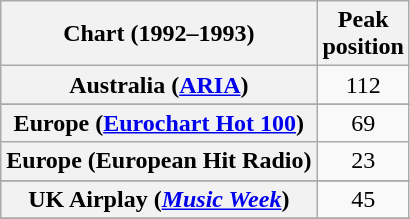<table class="wikitable sortable plainrowheaders" style="text-align:center">
<tr>
<th scope="col">Chart (1992–1993)</th>
<th scope="col">Peak<br>position</th>
</tr>
<tr>
<th scope="row">Australia (<a href='#'>ARIA</a>)</th>
<td>112</td>
</tr>
<tr>
</tr>
<tr>
</tr>
<tr>
<th scope="row">Europe (<a href='#'>Eurochart Hot 100</a>)</th>
<td>69</td>
</tr>
<tr>
<th scope="row">Europe (European Hit Radio)</th>
<td>23</td>
</tr>
<tr>
</tr>
<tr>
</tr>
<tr>
</tr>
<tr>
</tr>
<tr>
</tr>
<tr>
<th scope="row">UK Airplay (<em><a href='#'>Music Week</a></em>)</th>
<td>45</td>
</tr>
<tr>
</tr>
<tr>
</tr>
<tr>
</tr>
</table>
